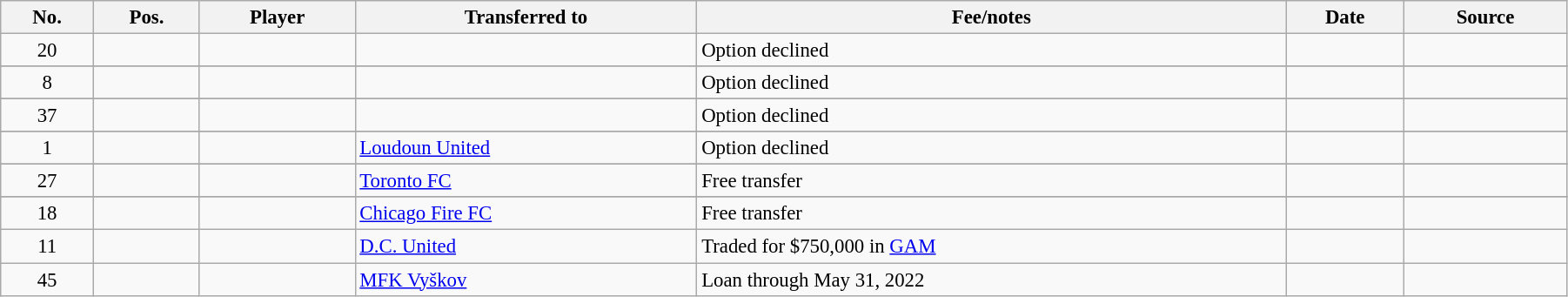<table class="wikitable sortable" style="width:95%; text-align:center; font-size:95%; text-align:left;">
<tr>
<th>No.</th>
<th><strong>Pos.</strong></th>
<th><strong>Player</strong></th>
<th><strong>Transferred to</strong></th>
<th><strong>Fee/notes</strong></th>
<th><strong>Date</strong></th>
<th>Source</th>
</tr>
<tr>
<td align=center>20</td>
<td align=center></td>
<td></td>
<td></td>
<td>Option declined</td>
<td></td>
<td></td>
</tr>
<tr>
</tr>
<tr>
<td align=center>8</td>
<td align=center></td>
<td></td>
<td></td>
<td>Option declined</td>
<td></td>
<td></td>
</tr>
<tr>
</tr>
<tr>
<td align=center>37</td>
<td align=center></td>
<td></td>
<td></td>
<td>Option declined</td>
<td></td>
<td></td>
</tr>
<tr>
</tr>
<tr>
<td align=center>1</td>
<td align=center></td>
<td></td>
<td> <a href='#'>Loudoun United</a></td>
<td>Option declined</td>
<td></td>
<td></td>
</tr>
<tr>
</tr>
<tr>
<td align=center>27</td>
<td align=center></td>
<td></td>
<td> <a href='#'>Toronto FC</a></td>
<td>Free transfer</td>
<td></td>
<td></td>
</tr>
<tr>
</tr>
<tr>
<td align=center>18</td>
<td align=center></td>
<td></td>
<td> <a href='#'>Chicago Fire FC</a></td>
<td>Free transfer</td>
<td></td>
<td></td>
</tr>
<tr>
<td align=center>11</td>
<td align=center></td>
<td></td>
<td> <a href='#'>D.C. United</a></td>
<td>Traded for $750,000 in <a href='#'>GAM</a></td>
<td></td>
<td></td>
</tr>
<tr>
<td align=center>45</td>
<td align=center></td>
<td></td>
<td> <a href='#'>MFK Vyškov</a></td>
<td>Loan through May 31, 2022</td>
<td></td>
<td></td>
</tr>
</table>
